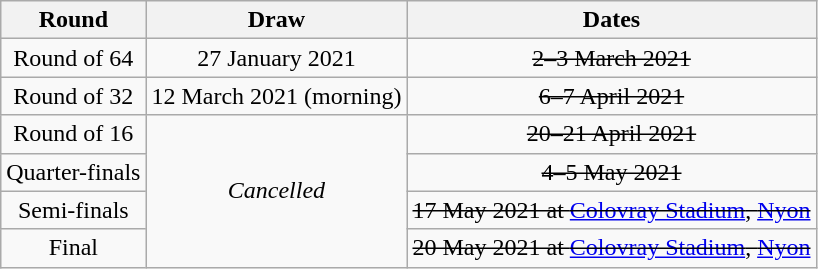<table class="wikitable" style="text-align:center">
<tr>
<th>Round</th>
<th>Draw</th>
<th>Dates</th>
</tr>
<tr>
<td>Round of 64</td>
<td>27 January 2021</td>
<td><s>2–3 March 2021</s></td>
</tr>
<tr>
<td>Round of 32</td>
<td>12 March 2021 (morning)</td>
<td><s>6–7 April 2021</s></td>
</tr>
<tr>
<td>Round of 16</td>
<td rowspan=4><em>Cancelled</em></td>
<td><s>20–21 April 2021</s></td>
</tr>
<tr>
<td>Quarter-finals</td>
<td><s>4–5 May 2021</s></td>
</tr>
<tr>
<td>Semi-finals</td>
<td><s>17 May 2021 at <a href='#'>Colovray Stadium</a>, <a href='#'>Nyon</a></s></td>
</tr>
<tr>
<td>Final</td>
<td><s>20 May 2021 at <a href='#'>Colovray Stadium</a>, <a href='#'>Nyon</a></s></td>
</tr>
</table>
